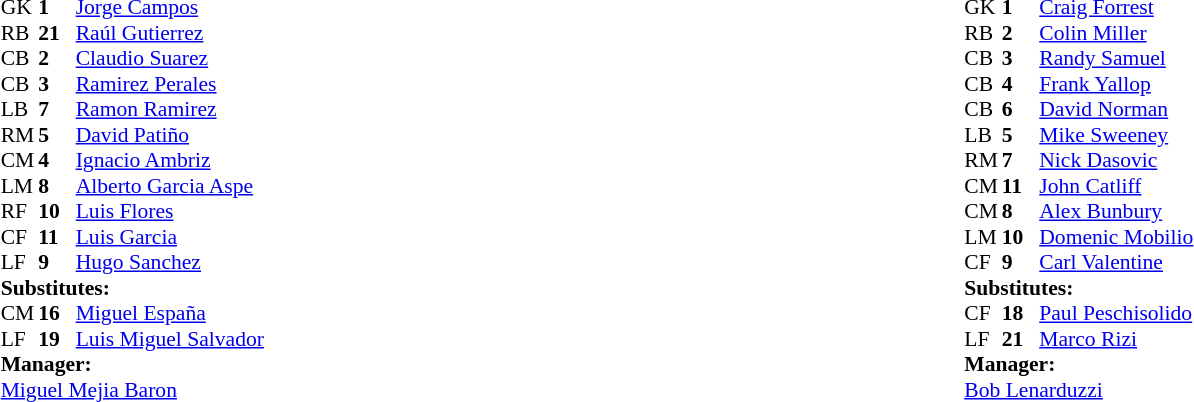<table width="100%">
<tr>
<td valign="top" width="40%"><br><table style="font-size:90%" cellspacing="0" cellpadding="0" align=center>
<tr>
<th width=25></th>
<th width=25></th>
</tr>
<tr>
<td>GK</td>
<td><strong>1</strong></td>
<td><a href='#'>Jorge Campos</a></td>
</tr>
<tr>
<td>RB</td>
<td><strong>21</strong></td>
<td><a href='#'>Raúl Gutierrez</a></td>
<td></td>
<td></td>
</tr>
<tr>
<td>CB</td>
<td><strong>2</strong></td>
<td><a href='#'>Claudio Suarez</a></td>
</tr>
<tr>
<td>CB</td>
<td><strong>3</strong></td>
<td><a href='#'>Ramirez Perales</a></td>
</tr>
<tr>
<td>LB</td>
<td><strong>7</strong></td>
<td><a href='#'>Ramon Ramirez</a></td>
</tr>
<tr>
<td>RM</td>
<td><strong>5</strong></td>
<td><a href='#'>David Patiño</a></td>
</tr>
<tr>
<td>CM</td>
<td><strong>4</strong></td>
<td><a href='#'>Ignacio Ambriz</a></td>
</tr>
<tr>
<td>LM</td>
<td><strong>8</strong></td>
<td><a href='#'>Alberto Garcia Aspe</a></td>
</tr>
<tr>
<td>RF</td>
<td><strong>10</strong></td>
<td><a href='#'>Luis Flores</a></td>
</tr>
<tr>
<td>CF</td>
<td><strong>11</strong></td>
<td><a href='#'>Luis Garcia</a></td>
<td></td>
<td></td>
</tr>
<tr>
<td>LF</td>
<td><strong>9</strong></td>
<td><a href='#'>Hugo Sanchez</a></td>
</tr>
<tr>
<td colspan=3><strong>Substitutes:</strong></td>
</tr>
<tr>
<td>CM</td>
<td><strong>16</strong></td>
<td><a href='#'>Miguel España</a></td>
<td></td>
<td></td>
</tr>
<tr>
<td>LF</td>
<td><strong>19</strong></td>
<td><a href='#'>Luis Miguel Salvador</a></td>
<td></td>
<td></td>
</tr>
<tr>
<td colspan=3><strong>Manager:</strong></td>
</tr>
<tr>
<td colspan=4><a href='#'>Miguel Mejia Baron</a></td>
</tr>
</table>
</td>
<td valign="top" width="50%"><br><table style="font-size:90%; margin:auto" cellspacing="0" cellpadding="0">
<tr>
<th width=25></th>
<th width=25></th>
</tr>
<tr>
<td>GK</td>
<td><strong>1</strong></td>
<td><a href='#'>Craig Forrest</a></td>
</tr>
<tr>
<td>RB</td>
<td><strong>2</strong></td>
<td><a href='#'>Colin Miller</a></td>
</tr>
<tr>
<td>CB</td>
<td><strong>3</strong></td>
<td><a href='#'>Randy Samuel</a></td>
</tr>
<tr>
<td>CB</td>
<td><strong>4</strong></td>
<td><a href='#'>Frank Yallop</a></td>
</tr>
<tr>
<td>CB</td>
<td><strong>6</strong></td>
<td><a href='#'>David Norman</a></td>
</tr>
<tr>
<td>LB</td>
<td><strong>5</strong></td>
<td><a href='#'>Mike Sweeney</a></td>
</tr>
<tr>
<td>RM</td>
<td><strong>7</strong></td>
<td><a href='#'>Nick Dasovic</a></td>
</tr>
<tr>
<td>CM</td>
<td><strong>11</strong></td>
<td><a href='#'>John Catliff</a></td>
</tr>
<tr>
<td>CM</td>
<td><strong>8</strong></td>
<td><a href='#'>Alex Bunbury</a></td>
</tr>
<tr>
<td>LM</td>
<td><strong>10</strong></td>
<td><a href='#'>Domenic Mobilio</a></td>
<td></td>
<td></td>
</tr>
<tr>
<td>CF</td>
<td><strong>9</strong></td>
<td><a href='#'>Carl Valentine</a></td>
<td></td>
<td></td>
</tr>
<tr>
</tr>
<tr>
<td colspan=3><strong>Substitutes:</strong></td>
</tr>
<tr>
<td>CF</td>
<td><strong>18</strong></td>
<td><a href='#'>Paul Peschisolido</a></td>
<td></td>
<td></td>
</tr>
<tr>
<td>LF</td>
<td><strong>21</strong></td>
<td><a href='#'>Marco Rizi</a></td>
<td></td>
<td></td>
</tr>
<tr>
<td colspan=3><strong>Manager:</strong></td>
</tr>
<tr>
<td colspan=4><a href='#'>Bob Lenarduzzi</a></td>
</tr>
</table>
</td>
</tr>
</table>
